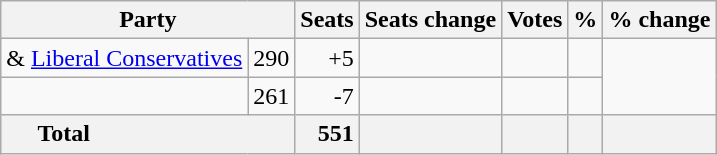<table class="wikitable sortable">
<tr>
<th colspan=2>Party</th>
<th>Seats</th>
<th>Seats change</th>
<th>Votes</th>
<th>%</th>
<th>% change</th>
</tr>
<tr>
<td> & <a href='#'>Liberal Conservatives</a></td>
<td align=right>290</td>
<td align=right>+5</td>
<td align=right></td>
<td align=right></td>
<td align=right></td>
</tr>
<tr>
<td></td>
<td align=right>261</td>
<td align=right>-7</td>
<td align=right></td>
<td align=right></td>
<td align=right></td>
</tr>
<tr class="sortbottom" style="font-weight: bold; text-align: right; background: #f2f2f2;">
<th colspan="2" style="padding-left: 1.5em; text-align: left;">Total</th>
<td align=right>551</td>
<td align=right></td>
<td align=right></td>
<td align=right></td>
<td align=right></td>
</tr>
</table>
